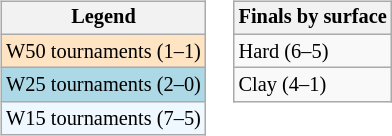<table>
<tr valign="top">
<td><br><table class="wikitable" style="font-size:85%;">
<tr>
<th>Legend</th>
</tr>
<tr style="background:#ffe4c4;">
<td>W50 tournaments (1–1)</td>
</tr>
<tr style="background:lightblue;">
<td>W25 tournaments (2–0)</td>
</tr>
<tr style="background:#f0f8ff;">
<td>W15 tournaments (7–5)</td>
</tr>
</table>
</td>
<td><br><table class="wikitable" style="font-size:85%;">
<tr>
<th>Finals by surface</th>
</tr>
<tr>
<td>Hard (6–5)</td>
</tr>
<tr>
<td>Clay (4–1)</td>
</tr>
</table>
</td>
</tr>
</table>
